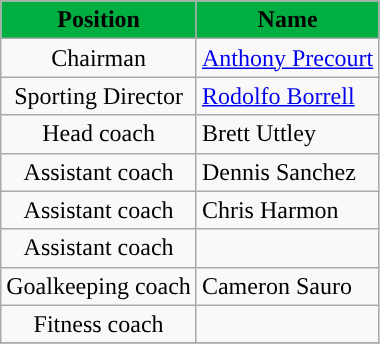<table class="wikitable" style="text-align:center;">
<tr>
<th style="background:#00AE42; color:black;">Position</th>
<th style="background:#00AE42; color:black;">Name</th>
</tr>
<tr>
<td>Chairman</td>
<td align=left> <a href='#'>Anthony Precourt</a></td>
</tr>
<tr>
<td>Sporting Director</td>
<td align=left> <a href='#'>Rodolfo Borrell</a></td>
</tr>
<tr>
<td>Head coach</td>
<td align=left> Brett Uttley</td>
</tr>
<tr>
<td>Assistant coach</td>
<td align=left> Dennis Sanchez</td>
</tr>
<tr>
<td>Assistant coach</td>
<td align=left> Chris Harmon</td>
</tr>
<tr>
<td>Assistant coach</td>
<td align=left></td>
</tr>
<tr>
<td>Goalkeeping coach</td>
<td align=left> Cameron Sauro</td>
</tr>
<tr>
<td>Fitness coach</td>
<td align=left></td>
</tr>
<tr>
</tr>
</table>
